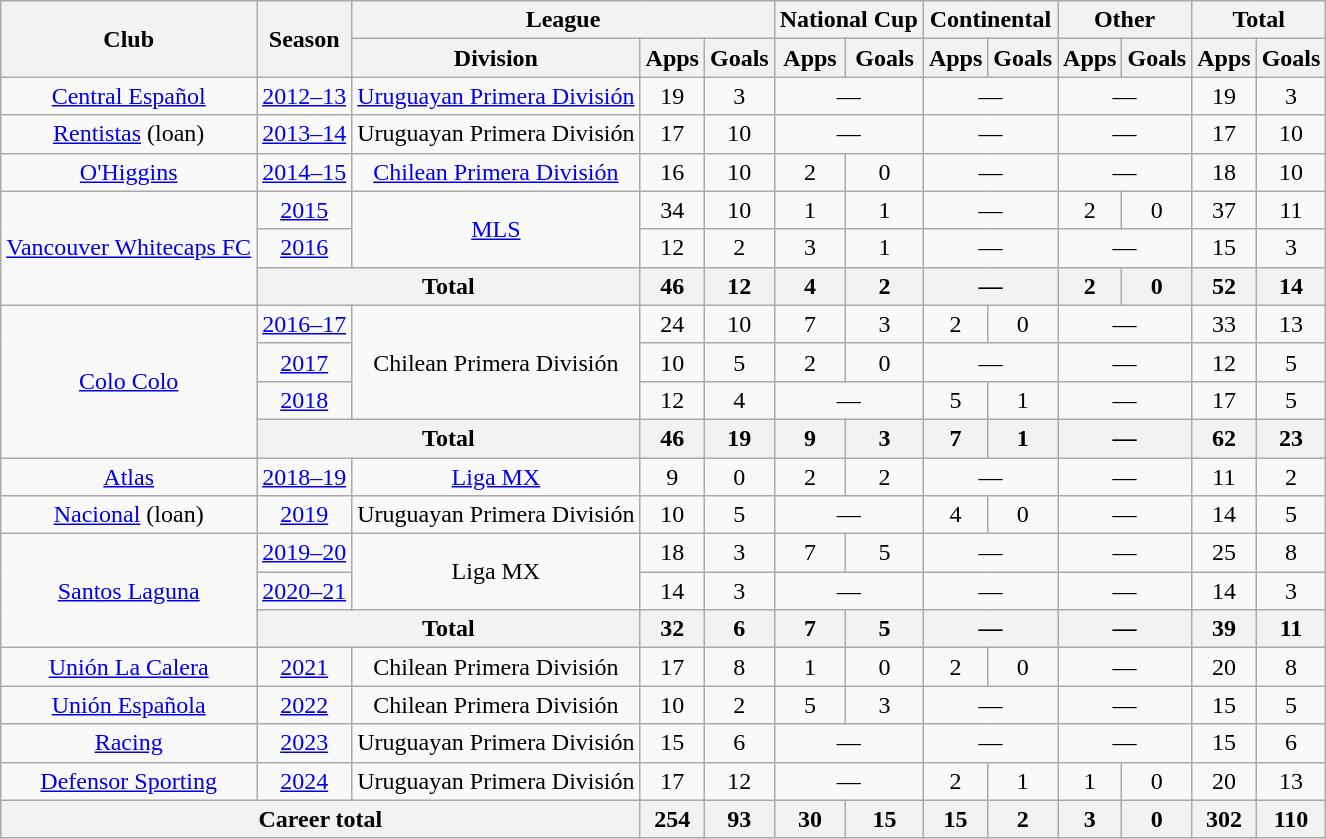<table class="wikitable" style="text-align: center;">
<tr>
<th rowspan="2">Club</th>
<th rowspan="2">Season</th>
<th colspan="3">League</th>
<th colspan="2">National Cup</th>
<th colspan="2">Continental</th>
<th colspan="2">Other</th>
<th colspan="2">Total</th>
</tr>
<tr>
<th>Division</th>
<th>Apps</th>
<th>Goals</th>
<th>Apps</th>
<th>Goals</th>
<th>Apps</th>
<th>Goals</th>
<th>Apps</th>
<th>Goals</th>
<th>Apps</th>
<th>Goals</th>
</tr>
<tr>
<td><a href='#'>Central Español</a></td>
<td><a href='#'>2012–13</a></td>
<td><a href='#'>Uruguayan Primera División</a></td>
<td>19</td>
<td>3</td>
<td colspan="2">—</td>
<td colspan="2">—</td>
<td colspan="2">—</td>
<td>19</td>
<td>3</td>
</tr>
<tr>
<td><a href='#'>Rentistas</a> (loan)</td>
<td><a href='#'>2013–14</a></td>
<td>Uruguayan Primera División</td>
<td>17</td>
<td>10</td>
<td colspan="2">—</td>
<td colspan="2">—</td>
<td colspan="2">—</td>
<td>17</td>
<td>10</td>
</tr>
<tr>
<td><a href='#'>O'Higgins</a></td>
<td><a href='#'>2014–15</a></td>
<td><a href='#'>Chilean Primera División</a></td>
<td>16</td>
<td>10</td>
<td>2</td>
<td>0</td>
<td colspan="2">—</td>
<td colspan="2">—</td>
<td>18</td>
<td>10</td>
</tr>
<tr>
<td rowspan="3"><a href='#'>Vancouver Whitecaps FC</a></td>
<td><a href='#'>2015</a></td>
<td rowspan="2"><a href='#'>MLS</a></td>
<td>34</td>
<td>10</td>
<td>1</td>
<td>1</td>
<td colspan="2">—</td>
<td>2</td>
<td>0</td>
<td>37</td>
<td>11</td>
</tr>
<tr>
<td><a href='#'>2016</a></td>
<td>12</td>
<td>2</td>
<td>3</td>
<td>1</td>
<td colspan="2">—</td>
<td colspan="2">—</td>
<td>15</td>
<td>3</td>
</tr>
<tr>
<th colspan="2">Total</th>
<th>46</th>
<th>12</th>
<th>4</th>
<th>2</th>
<th colspan="2">—</th>
<th>2</th>
<th>0</th>
<th>52</th>
<th>14</th>
</tr>
<tr>
<td rowspan="4"><a href='#'>Colo Colo</a></td>
<td><a href='#'>2016–17</a></td>
<td rowspan="3">Chilean Primera División</td>
<td>24</td>
<td>10</td>
<td>7</td>
<td>3</td>
<td>2</td>
<td>0</td>
<td colspan="2">—</td>
<td>33</td>
<td>13</td>
</tr>
<tr>
<td><a href='#'>2017</a></td>
<td>10</td>
<td>5</td>
<td>2</td>
<td>0</td>
<td colspan="2">—</td>
<td colspan="2">—</td>
<td>12</td>
<td>5</td>
</tr>
<tr>
<td><a href='#'>2018</a></td>
<td>12</td>
<td>4</td>
<td colspan="2">—</td>
<td>5</td>
<td>1</td>
<td colspan="2">—</td>
<td>17</td>
<td>5</td>
</tr>
<tr>
<th colspan="2">Total</th>
<th>46</th>
<th>19</th>
<th>9</th>
<th>3</th>
<th>7</th>
<th>1</th>
<th colspan="2">—</th>
<th>62</th>
<th>23</th>
</tr>
<tr>
<td><a href='#'>Atlas</a></td>
<td><a href='#'>2018–19</a></td>
<td><a href='#'>Liga MX</a></td>
<td>9</td>
<td>0</td>
<td>2</td>
<td>2</td>
<td colspan="2">—</td>
<td colspan="2">—</td>
<td>11</td>
<td>2</td>
</tr>
<tr>
<td><a href='#'>Nacional</a> (loan)</td>
<td><a href='#'>2019</a></td>
<td>Uruguayan Primera División</td>
<td>10</td>
<td>5</td>
<td colspan="2">—</td>
<td>4</td>
<td>0</td>
<td colspan="2">—</td>
<td>14</td>
<td>5</td>
</tr>
<tr>
<td rowspan="3"><a href='#'>Santos Laguna</a></td>
<td><a href='#'>2019–20</a></td>
<td rowspan="2">Liga MX</td>
<td>18</td>
<td>3</td>
<td>7</td>
<td>5</td>
<td colspan="2">—</td>
<td colspan="2">—</td>
<td>25</td>
<td>8</td>
</tr>
<tr>
<td><a href='#'>2020–21</a></td>
<td>14</td>
<td>3</td>
<td colspan="2">—</td>
<td colspan="2">—</td>
<td colspan="2">—</td>
<td>14</td>
<td>3</td>
</tr>
<tr>
<th colspan="2">Total</th>
<th>32</th>
<th>6</th>
<th>7</th>
<th>5</th>
<th colspan="2">—</th>
<th colspan="2">—</th>
<th>39</th>
<th>11</th>
</tr>
<tr>
<td><a href='#'>Unión La Calera</a></td>
<td><a href='#'>2021</a></td>
<td>Chilean Primera División</td>
<td>17</td>
<td>8</td>
<td>1</td>
<td>0</td>
<td>2</td>
<td>0</td>
<td colspan="2">—</td>
<td>20</td>
<td>8</td>
</tr>
<tr>
<td><a href='#'>Unión Española</a></td>
<td><a href='#'>2022</a></td>
<td>Chilean Primera División</td>
<td>10</td>
<td>2</td>
<td>5</td>
<td>3</td>
<td colspan="2">—</td>
<td colspan="2">—</td>
<td>15</td>
<td>5</td>
</tr>
<tr>
<td><a href='#'>Racing</a></td>
<td><a href='#'>2023</a></td>
<td>Uruguayan Primera División</td>
<td>15</td>
<td>6</td>
<td colspan="2">—</td>
<td colspan="2">—</td>
<td colspan="2">—</td>
<td>15</td>
<td>6</td>
</tr>
<tr>
<td><a href='#'>Defensor Sporting</a></td>
<td><a href='#'>2024</a></td>
<td>Uruguayan Primera División</td>
<td>17</td>
<td>12</td>
<td colspan="2">—</td>
<td>2</td>
<td>1</td>
<td>1</td>
<td>0</td>
<td>20</td>
<td>13</td>
</tr>
<tr>
<th colspan="3">Career total</th>
<th>254</th>
<th>93</th>
<th>30</th>
<th>15</th>
<th>15</th>
<th>2</th>
<th>3</th>
<th>0</th>
<th>302</th>
<th>110</th>
</tr>
</table>
